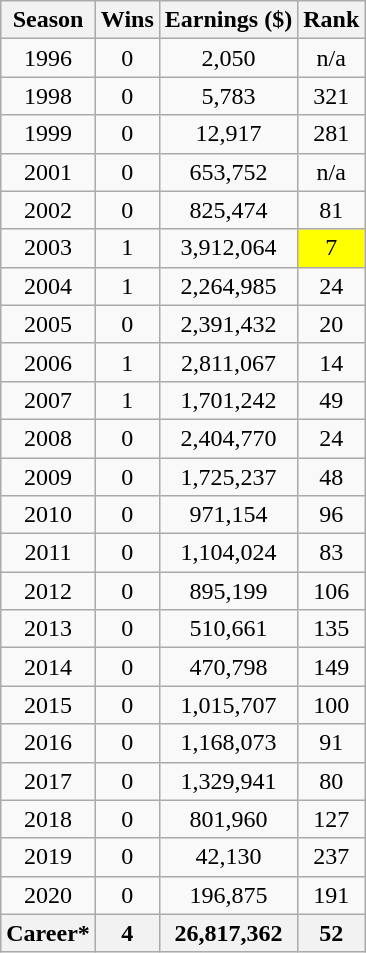<table class="wikitable" style="text-align:center">
<tr>
<th>Season</th>
<th>Wins</th>
<th>Earnings ($)</th>
<th>Rank</th>
</tr>
<tr>
<td>1996</td>
<td>0</td>
<td>2,050</td>
<td>n/a</td>
</tr>
<tr>
<td>1998</td>
<td>0</td>
<td>5,783</td>
<td>321</td>
</tr>
<tr>
<td>1999</td>
<td>0</td>
<td>12,917</td>
<td>281</td>
</tr>
<tr>
<td>2001</td>
<td>0</td>
<td>653,752</td>
<td>n/a</td>
</tr>
<tr>
<td>2002</td>
<td>0</td>
<td>825,474</td>
<td>81</td>
</tr>
<tr>
<td>2003</td>
<td>1</td>
<td>3,912,064</td>
<td style="background:yellow;">7</td>
</tr>
<tr>
<td>2004</td>
<td>1</td>
<td>2,264,985</td>
<td>24</td>
</tr>
<tr>
<td>2005</td>
<td>0</td>
<td>2,391,432</td>
<td>20</td>
</tr>
<tr>
<td>2006</td>
<td>1</td>
<td>2,811,067</td>
<td>14</td>
</tr>
<tr>
<td>2007</td>
<td>1</td>
<td>1,701,242</td>
<td>49</td>
</tr>
<tr>
<td>2008</td>
<td>0</td>
<td>2,404,770</td>
<td>24</td>
</tr>
<tr>
<td>2009</td>
<td>0</td>
<td>1,725,237</td>
<td>48</td>
</tr>
<tr>
<td>2010</td>
<td>0</td>
<td>971,154</td>
<td>96</td>
</tr>
<tr>
<td>2011</td>
<td>0</td>
<td>1,104,024</td>
<td>83</td>
</tr>
<tr>
<td>2012</td>
<td>0</td>
<td>895,199</td>
<td>106</td>
</tr>
<tr>
<td>2013</td>
<td>0</td>
<td>510,661</td>
<td>135</td>
</tr>
<tr>
<td>2014</td>
<td>0</td>
<td>470,798</td>
<td>149</td>
</tr>
<tr>
<td>2015</td>
<td>0</td>
<td>1,015,707</td>
<td>100</td>
</tr>
<tr>
<td>2016</td>
<td>0</td>
<td>1,168,073</td>
<td>91</td>
</tr>
<tr>
<td>2017</td>
<td>0</td>
<td>1,329,941</td>
<td>80</td>
</tr>
<tr>
<td>2018</td>
<td>0</td>
<td>801,960</td>
<td>127</td>
</tr>
<tr>
<td>2019</td>
<td>0</td>
<td>42,130</td>
<td>237</td>
</tr>
<tr>
<td>2020</td>
<td>0</td>
<td>196,875</td>
<td>191</td>
</tr>
<tr>
<th>Career*</th>
<th>4</th>
<th>26,817,362</th>
<th>52</th>
</tr>
</table>
